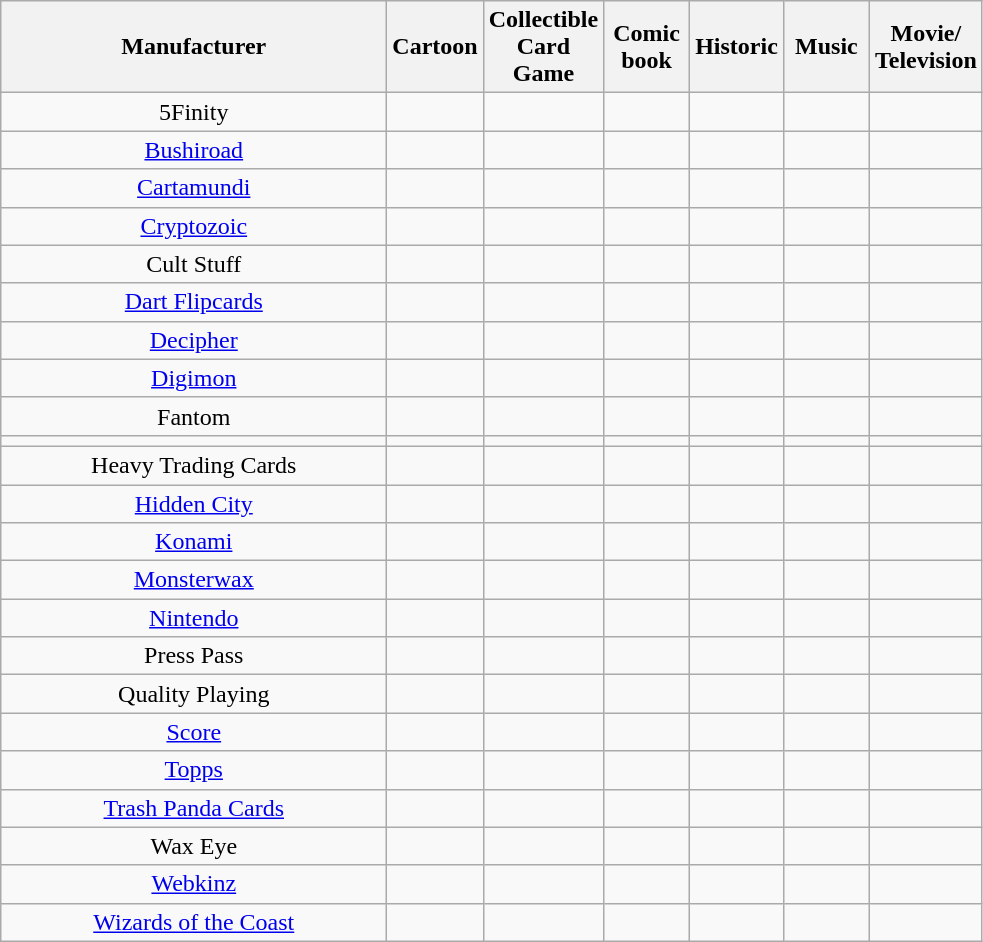<table class="wikitable sortable" style="text-align: center;">
<tr>
<th width=250px>Manufacturer</th>
<th width=50px>Cartoon</th>
<th width=50px>Collectible<br>Card Game</th>
<th width=50px>Comic book</th>
<th width=50px>Historic</th>
<th width=50px>Music</th>
<th width=50px>Movie/<br>Television</th>
</tr>
<tr>
<td>5Finity</td>
<td></td>
<td></td>
<td></td>
<td></td>
<td></td>
<td></td>
</tr>
<tr>
<td><a href='#'>Bushiroad</a></td>
<td></td>
<td></td>
<td></td>
<td></td>
<td></td>
<td></td>
</tr>
<tr>
<td><a href='#'>Cartamundi</a></td>
<td></td>
<td></td>
<td></td>
<td></td>
<td></td>
<td></td>
</tr>
<tr>
<td><a href='#'>Cryptozoic</a></td>
<td></td>
<td></td>
<td></td>
<td></td>
<td></td>
<td></td>
</tr>
<tr>
<td>Cult Stuff</td>
<td></td>
<td></td>
<td></td>
<td></td>
<td></td>
<td></td>
</tr>
<tr>
<td><a href='#'>Dart Flipcards</a></td>
<td></td>
<td></td>
<td></td>
<td></td>
<td></td>
<td></td>
</tr>
<tr>
<td><a href='#'>Decipher</a></td>
<td></td>
<td></td>
<td></td>
<td></td>
<td></td>
<td></td>
</tr>
<tr>
<td><a href='#'>Digimon</a></td>
<td></td>
<td></td>
<td></td>
<td></td>
<td></td>
<td></td>
</tr>
<tr>
<td>Fantom</td>
<td></td>
<td></td>
<td></td>
<td></td>
<td></td>
<td></td>
</tr>
<tr>
<td></td>
<td></td>
<td></td>
<td></td>
<td></td>
<td></td>
<td></td>
</tr>
<tr>
<td>Heavy Trading Cards</td>
<td></td>
<td></td>
<td></td>
<td></td>
<td></td>
<td></td>
</tr>
<tr>
<td><a href='#'>Hidden City</a></td>
<td></td>
<td></td>
<td></td>
<td></td>
<td></td>
<td></td>
</tr>
<tr>
<td><a href='#'>Konami</a></td>
<td></td>
<td></td>
<td></td>
<td></td>
<td></td>
<td></td>
</tr>
<tr>
<td><a href='#'>Monsterwax</a></td>
<td></td>
<td></td>
<td></td>
<td></td>
<td></td>
<td></td>
</tr>
<tr>
<td><a href='#'>Nintendo</a></td>
<td></td>
<td></td>
<td></td>
<td></td>
<td></td>
<td></td>
</tr>
<tr>
<td>Press Pass</td>
<td></td>
<td></td>
<td></td>
<td></td>
<td></td>
<td></td>
</tr>
<tr>
<td>Quality Playing</td>
<td></td>
<td></td>
<td></td>
<td></td>
<td></td>
<td></td>
</tr>
<tr>
<td><a href='#'>Score</a></td>
<td></td>
<td></td>
<td></td>
<td></td>
<td></td>
<td></td>
</tr>
<tr>
<td><a href='#'>Topps</a></td>
<td></td>
<td></td>
<td></td>
<td></td>
<td></td>
<td></td>
</tr>
<tr>
<td><a href='#'>Trash Panda Cards</a></td>
<td></td>
<td></td>
<td></td>
<td></td>
<td></td>
<td></td>
</tr>
<tr>
<td>Wax Eye</td>
<td></td>
<td></td>
<td></td>
<td></td>
<td></td>
<td></td>
</tr>
<tr>
<td><a href='#'>Webkinz</a></td>
<td></td>
<td></td>
<td></td>
<td></td>
<td></td>
<td></td>
</tr>
<tr>
<td><a href='#'>Wizards of the Coast</a></td>
<td></td>
<td></td>
<td></td>
<td></td>
<td></td>
<td></td>
</tr>
</table>
